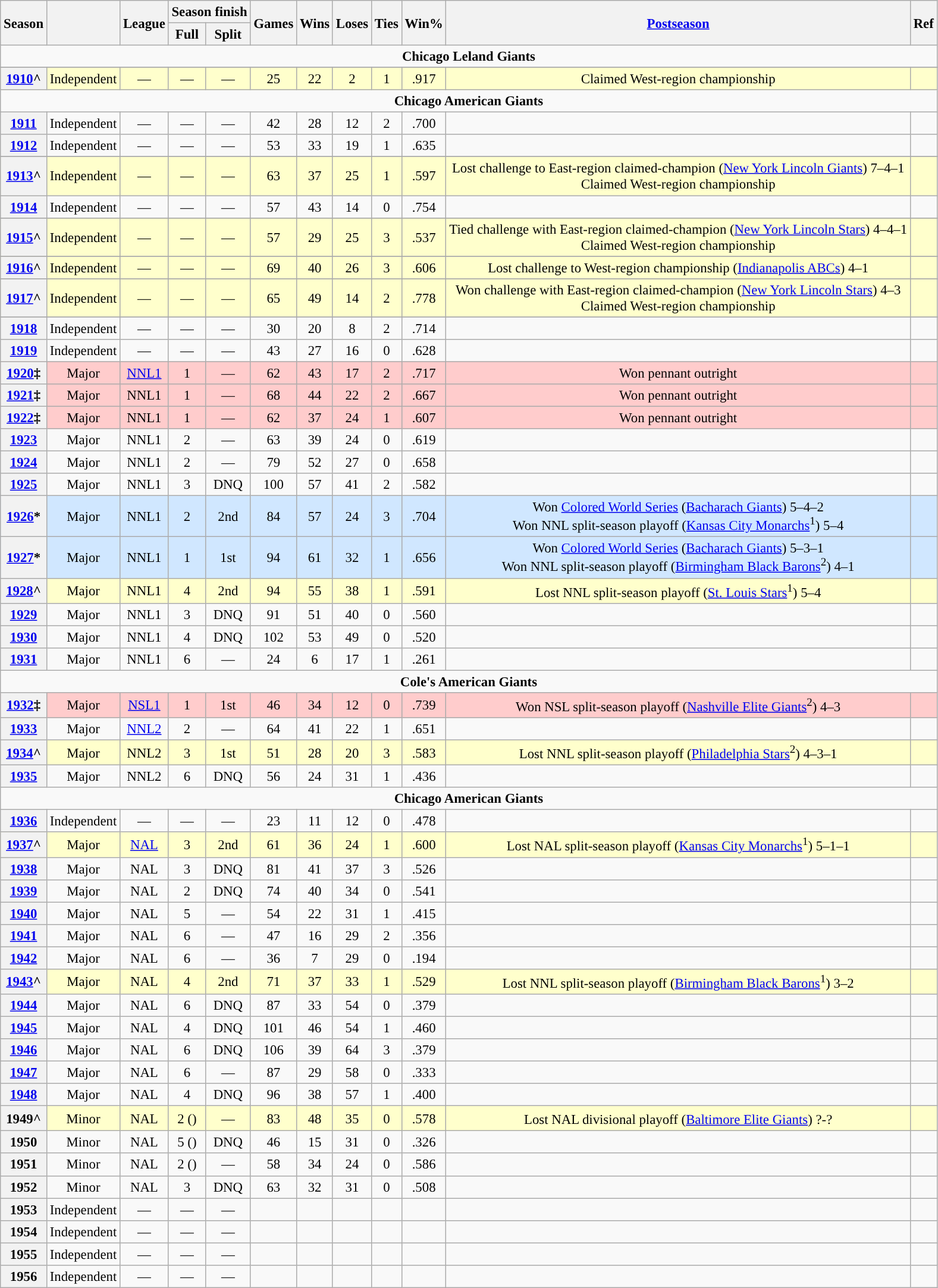<table class="wikitable sortable" style="text-align:center; font-size:95%">
<tr>
<th rowspan="2">Season</th>
<th rowspan="2"></th>
<th rowspan="2">League</th>
<th colspan="2">Season finish</th>
<th rowspan="2">Games</th>
<th rowspan="2">Wins</th>
<th rowspan="2">Loses</th>
<th rowspan="2">Ties</th>
<th rowspan="2">Win%</th>
<th rowspan="2"><a href='#'>Postseason</a></th>
<th rowspan="2">Ref</th>
</tr>
<tr>
<th>Full</th>
<th>Split</th>
</tr>
<tr>
<td align="center" colspan="12"><strong>Chicago Leland Giants</strong></td>
</tr>
<tr>
</tr>
<tr bgcolor="#FFFFCC">
<th scope="row"><a href='#'>1910</a>^</th>
<td align="center">Independent</td>
<td>—</td>
<td>—</td>
<td>—</td>
<td>25</td>
<td>22</td>
<td>2</td>
<td>1</td>
<td>.917</td>
<td>Claimed West-region championship</td>
<td></td>
</tr>
<tr>
<td align="center" colspan="12"><strong>Chicago American Giants</strong></td>
</tr>
<tr>
<th scope="row"><a href='#'>1911</a></th>
<td align="center">Independent</td>
<td>—</td>
<td>—</td>
<td>—</td>
<td>42</td>
<td>28</td>
<td>12</td>
<td>2</td>
<td>.700</td>
<td></td>
<td></td>
</tr>
<tr>
<th scope="row"><a href='#'>1912</a></th>
<td>Independent</td>
<td>—</td>
<td>—</td>
<td>—</td>
<td>53</td>
<td>33</td>
<td>19</td>
<td>1</td>
<td>.635</td>
<td></td>
<td></td>
</tr>
<tr>
</tr>
<tr bgcolor="#FFFFCC">
<th scope="row"><a href='#'>1913</a>^</th>
<td>Independent</td>
<td>—</td>
<td>—</td>
<td>—</td>
<td>63</td>
<td>37</td>
<td>25</td>
<td>1</td>
<td>.597</td>
<td>Lost challenge to East-region claimed-champion (<a href='#'>New York Lincoln Giants</a>) 7–4–1<br>Claimed West-region championship</td>
<td></td>
</tr>
<tr>
<th scope="row"><a href='#'>1914</a></th>
<td>Independent</td>
<td>—</td>
<td>—</td>
<td>—</td>
<td>57</td>
<td>43</td>
<td>14</td>
<td>0</td>
<td>.754</td>
<td></td>
<td></td>
</tr>
<tr>
</tr>
<tr bgcolor="#FFFFCC">
<th scope="row"><a href='#'>1915</a>^</th>
<td>Independent</td>
<td>—</td>
<td>—</td>
<td>—</td>
<td>57</td>
<td>29</td>
<td>25</td>
<td>3</td>
<td>.537</td>
<td>Tied challenge with East-region claimed-champion (<a href='#'>New York Lincoln Stars</a>) 4–4–1<br>Claimed West-region championship</td>
<td></td>
</tr>
<tr>
</tr>
<tr bgcolor="#FFFFCC">
<th scope="row"><a href='#'>1916</a>^</th>
<td>Independent</td>
<td>—</td>
<td>—</td>
<td>—</td>
<td>69</td>
<td>40</td>
<td>26</td>
<td>3</td>
<td>.606</td>
<td>Lost challenge to West-region championship (<a href='#'>Indianapolis ABCs</a>) 4–1</td>
<td></td>
</tr>
<tr>
</tr>
<tr bgcolor="#FFFFCC">
<th scope="row"><a href='#'>1917</a>^</th>
<td>Independent</td>
<td>—</td>
<td>—</td>
<td>—</td>
<td>65</td>
<td>49</td>
<td>14</td>
<td>2</td>
<td>.778</td>
<td>Won challenge with East-region claimed-champion (<a href='#'>New York Lincoln Stars</a>) 4–3<br>Claimed West-region championship</td>
<td></td>
</tr>
<tr>
</tr>
<tr>
<th scope="row"><a href='#'>1918</a></th>
<td>Independent</td>
<td>—</td>
<td>—</td>
<td>—</td>
<td>30</td>
<td>20</td>
<td>8</td>
<td>2</td>
<td>.714</td>
<td></td>
<td></td>
</tr>
<tr>
<th scope="row"><a href='#'>1919</a></th>
<td>Independent</td>
<td>—</td>
<td>—</td>
<td>—</td>
<td>43</td>
<td>27</td>
<td>16</td>
<td>0</td>
<td>.628</td>
<td></td>
<td></td>
</tr>
<tr bgcolor="#FFCCCC">
<th scope="row"><a href='#'>1920</a>‡</th>
<td>Major</td>
<td><a href='#'>NNL1</a></td>
<td>1</td>
<td>—</td>
<td>62</td>
<td>43</td>
<td>17</td>
<td>2</td>
<td>.717</td>
<td>Won pennant outright</td>
<td></td>
</tr>
<tr bgcolor="#FFCCCC">
<th scope="row"><a href='#'>1921</a>‡</th>
<td>Major</td>
<td>NNL1</td>
<td>1</td>
<td>—</td>
<td>68</td>
<td>44</td>
<td>22</td>
<td>2</td>
<td>.667</td>
<td>Won pennant outright</td>
<td></td>
</tr>
<tr bgcolor="#FFCCCC">
<th scope="row"><a href='#'>1922</a>‡</th>
<td>Major</td>
<td>NNL1</td>
<td>1</td>
<td>—</td>
<td>62</td>
<td>37</td>
<td>24</td>
<td>1</td>
<td>.607</td>
<td>Won pennant outright</td>
<td></td>
</tr>
<tr>
<th scope="row"><a href='#'>1923</a></th>
<td>Major</td>
<td>NNL1</td>
<td>2</td>
<td>—</td>
<td>63</td>
<td>39</td>
<td>24</td>
<td>0</td>
<td>.619</td>
<td></td>
<td></td>
</tr>
<tr>
<th scope="row"><a href='#'>1924</a></th>
<td>Major</td>
<td>NNL1</td>
<td>2</td>
<td>—</td>
<td>79</td>
<td>52</td>
<td>27</td>
<td>0</td>
<td>.658</td>
<td></td>
<td></td>
</tr>
<tr>
<th scope="row"><a href='#'>1925</a></th>
<td>Major</td>
<td>NNL1</td>
<td>3</td>
<td>DNQ</td>
<td>100</td>
<td>57</td>
<td>41</td>
<td>2</td>
<td>.582</td>
<td></td>
<td></td>
</tr>
<tr bgcolor="#D0E7FF">
<th scope="row"><a href='#'>1926</a>*</th>
<td>Major</td>
<td>NNL1</td>
<td>2</td>
<td>2nd</td>
<td>84</td>
<td>57</td>
<td>24</td>
<td>3</td>
<td>.704</td>
<td>Won <a href='#'>Colored World Series</a> (<a href='#'>Bacharach Giants</a>) 5–4–2<br>Won NNL split-season playoff (<a href='#'>Kansas City Monarchs</a><sup>1</sup>) 5–4</td>
<td></td>
</tr>
<tr bgcolor="#D0E7FF">
<th scope="row"><a href='#'>1927</a>*</th>
<td>Major</td>
<td>NNL1</td>
<td>1</td>
<td>1st</td>
<td>94</td>
<td>61</td>
<td>32</td>
<td>1</td>
<td>.656</td>
<td>Won <a href='#'>Colored World Series</a> (<a href='#'>Bacharach Giants</a>) 5–3–1<br>Won NNL split-season playoff (<a href='#'>Birmingham Black Barons</a><sup>2</sup>) 4–1</td>
<td></td>
</tr>
<tr bgcolor="#FFFFCC">
<th scope="row"><a href='#'>1928</a>^</th>
<td>Major</td>
<td>NNL1</td>
<td>4</td>
<td>2nd</td>
<td>94</td>
<td>55</td>
<td>38</td>
<td>1</td>
<td>.591</td>
<td>Lost NNL split-season playoff (<a href='#'>St. Louis Stars</a><sup>1</sup>) 5–4</td>
<td></td>
</tr>
<tr>
<th scope="row"><a href='#'>1929</a></th>
<td>Major</td>
<td>NNL1</td>
<td>3</td>
<td>DNQ</td>
<td>91</td>
<td>51</td>
<td>40</td>
<td>0</td>
<td>.560</td>
<td></td>
<td></td>
</tr>
<tr>
<th scope="row"><a href='#'>1930</a></th>
<td>Major</td>
<td>NNL1</td>
<td>4</td>
<td>DNQ</td>
<td>102</td>
<td>53</td>
<td>49</td>
<td>0</td>
<td>.520</td>
<td></td>
<td></td>
</tr>
<tr>
<th scope="row"><a href='#'>1931</a></th>
<td>Major</td>
<td>NNL1</td>
<td>6</td>
<td>—</td>
<td>24</td>
<td>6</td>
<td>17</td>
<td>1</td>
<td>.261</td>
<td></td>
<td></td>
</tr>
<tr>
<td align="center" colspan="12"><strong>Cole's American Giants</strong></td>
</tr>
<tr bgcolor="#FFCCCC">
<th scope="row"><a href='#'>1932</a>‡</th>
<td>Major</td>
<td><a href='#'>NSL1</a></td>
<td>1</td>
<td>1st</td>
<td>46</td>
<td>34</td>
<td>12</td>
<td>0</td>
<td>.739</td>
<td>Won NSL split-season playoff (<a href='#'>Nashville Elite Giants</a><sup>2</sup>) 4–3</td>
<td></td>
</tr>
<tr>
<th scope="row"><a href='#'>1933</a></th>
<td>Major</td>
<td><a href='#'>NNL2</a></td>
<td>2</td>
<td>—</td>
<td>64</td>
<td>41</td>
<td>22</td>
<td>1</td>
<td>.651</td>
<td></td>
<td></td>
</tr>
<tr bgcolor="#FFFFCC">
<th scope="row"><a href='#'>1934</a>^</th>
<td>Major</td>
<td>NNL2</td>
<td>3</td>
<td>1st</td>
<td>51</td>
<td>28</td>
<td>20</td>
<td>3</td>
<td>.583</td>
<td>Lost NNL split-season playoff (<a href='#'>Philadelphia Stars</a><sup>2</sup>) 4–3–1</td>
<td></td>
</tr>
<tr>
<th scope="row"><a href='#'>1935</a></th>
<td>Major</td>
<td>NNL2</td>
<td>6</td>
<td>DNQ</td>
<td>56</td>
<td>24</td>
<td>31</td>
<td>1</td>
<td>.436</td>
<td></td>
<td></td>
</tr>
<tr>
<td align="center" colspan="12"><strong>Chicago American Giants</strong></td>
</tr>
<tr>
<th scope="row"><a href='#'>1936</a></th>
<td align="center">Independent</td>
<td>—</td>
<td>—</td>
<td>—</td>
<td>23</td>
<td>11</td>
<td>12</td>
<td>0</td>
<td>.478</td>
<td></td>
<td></td>
</tr>
<tr bgcolor="#FFFFCC">
<th scope="row"><a href='#'>1937</a>^</th>
<td>Major</td>
<td><a href='#'>NAL</a></td>
<td>3</td>
<td>2nd</td>
<td>61</td>
<td>36</td>
<td>24</td>
<td>1</td>
<td>.600</td>
<td>Lost NAL split-season playoff (<a href='#'>Kansas City Monarchs</a><sup>1</sup>) 5–1–1</td>
<td></td>
</tr>
<tr>
<th scope="row"><a href='#'>1938</a></th>
<td>Major</td>
<td>NAL</td>
<td>3</td>
<td>DNQ</td>
<td>81</td>
<td>41</td>
<td>37</td>
<td>3</td>
<td>.526</td>
<td></td>
<td></td>
</tr>
<tr>
<th scope="row"><a href='#'>1939</a></th>
<td>Major</td>
<td>NAL</td>
<td>2</td>
<td>DNQ</td>
<td>74</td>
<td>40</td>
<td>34</td>
<td>0</td>
<td>.541</td>
<td></td>
<td></td>
</tr>
<tr>
<th scope="row"><a href='#'>1940</a></th>
<td>Major</td>
<td>NAL</td>
<td>5</td>
<td>—</td>
<td>54</td>
<td>22</td>
<td>31</td>
<td>1</td>
<td>.415</td>
<td></td>
<td></td>
</tr>
<tr>
<th scope="row"><a href='#'>1941</a></th>
<td>Major</td>
<td>NAL</td>
<td>6</td>
<td>—</td>
<td>47</td>
<td>16</td>
<td>29</td>
<td>2</td>
<td>.356</td>
<td></td>
<td></td>
</tr>
<tr>
<th scope="row"><a href='#'>1942</a></th>
<td>Major</td>
<td>NAL</td>
<td>6</td>
<td>—</td>
<td>36</td>
<td>7</td>
<td>29</td>
<td>0</td>
<td>.194</td>
<td></td>
<td></td>
</tr>
<tr bgcolor="#FFFFCC">
<th scope="row"><a href='#'>1943</a>^</th>
<td>Major</td>
<td>NAL</td>
<td>4</td>
<td>2nd</td>
<td>71</td>
<td>37</td>
<td>33</td>
<td>1</td>
<td>.529</td>
<td>Lost NNL split-season playoff (<a href='#'>Birmingham Black Barons</a><sup>1</sup>) 3–2</td>
<td></td>
</tr>
<tr>
<th scope="row"><a href='#'>1944</a></th>
<td>Major</td>
<td>NAL</td>
<td>6</td>
<td>DNQ</td>
<td>87</td>
<td>33</td>
<td>54</td>
<td>0</td>
<td>.379</td>
<td></td>
<td></td>
</tr>
<tr>
<th scope="row"><a href='#'>1945</a></th>
<td>Major</td>
<td>NAL</td>
<td>4</td>
<td>DNQ</td>
<td>101</td>
<td>46</td>
<td>54</td>
<td>1</td>
<td>.460</td>
<td></td>
<td></td>
</tr>
<tr>
<th scope="row"><a href='#'>1946</a></th>
<td>Major</td>
<td>NAL</td>
<td>6</td>
<td>DNQ</td>
<td>106</td>
<td>39</td>
<td>64</td>
<td>3</td>
<td>.379</td>
<td></td>
<td></td>
</tr>
<tr>
<th scope="row"><a href='#'>1947</a></th>
<td>Major</td>
<td>NAL</td>
<td>6</td>
<td>—</td>
<td>87</td>
<td>29</td>
<td>58</td>
<td>0</td>
<td>.333</td>
<td></td>
<td></td>
</tr>
<tr>
<th scope="row"><a href='#'>1948</a></th>
<td>Major</td>
<td>NAL</td>
<td>4</td>
<td>DNQ</td>
<td>96</td>
<td>38</td>
<td>57</td>
<td>1</td>
<td>.400</td>
<td></td>
<td></td>
</tr>
<tr bgcolor="#FFFFCC">
<th>1949^</th>
<td>Minor</td>
<td>NAL</td>
<td>2 ()</td>
<td>—</td>
<td>83</td>
<td>48</td>
<td>35</td>
<td>0</td>
<td>.578</td>
<td>Lost NAL divisional playoff (<a href='#'>Baltimore Elite Giants</a><sup></sup>) ?-?</td>
<td></td>
</tr>
<tr>
<th>1950</th>
<td>Minor</td>
<td>NAL</td>
<td>5 ()</td>
<td>DNQ</td>
<td>46</td>
<td>15</td>
<td>31</td>
<td>0</td>
<td>.326</td>
<td></td>
<td></td>
</tr>
<tr>
<th>1951</th>
<td>Minor</td>
<td>NAL</td>
<td>2 ()</td>
<td>—</td>
<td>58</td>
<td>34</td>
<td>24</td>
<td>0</td>
<td>.586</td>
<td></td>
<td></td>
</tr>
<tr>
<th>1952</th>
<td>Minor</td>
<td>NAL</td>
<td>3</td>
<td>DNQ</td>
<td>63</td>
<td>32</td>
<td>31</td>
<td>0</td>
<td>.508</td>
<td></td>
<td></td>
</tr>
<tr>
<th>1953</th>
<td>Independent</td>
<td>—</td>
<td>—</td>
<td>—</td>
<td></td>
<td></td>
<td></td>
<td></td>
<td></td>
<td></td>
<td></td>
</tr>
<tr>
<th>1954</th>
<td>Independent</td>
<td>—</td>
<td>—</td>
<td>—</td>
<td></td>
<td></td>
<td></td>
<td></td>
<td></td>
<td></td>
<td></td>
</tr>
<tr>
<th>1955</th>
<td>Independent</td>
<td>—</td>
<td>—</td>
<td>—</td>
<td></td>
<td></td>
<td></td>
<td></td>
<td></td>
<td></td>
<td></td>
</tr>
<tr>
<th>1956</th>
<td>Independent</td>
<td>—</td>
<td>—</td>
<td>—</td>
<td></td>
<td></td>
<td></td>
<td></td>
<td></td>
<td></td>
<td></td>
</tr>
</table>
